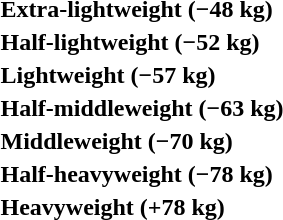<table>
<tr>
<th rowspan=2 style="text-align:left;">Extra-lightweight (−48 kg)</th>
<td rowspan=2></td>
<td rowspan=2></td>
<td></td>
</tr>
<tr>
<td></td>
</tr>
<tr>
<th rowspan=2 style="text-align:left;">Half-lightweight (−52 kg)</th>
<td rowspan=2></td>
<td rowspan=2></td>
<td></td>
</tr>
<tr>
<td></td>
</tr>
<tr>
<th rowspan=2 style="text-align:left;">Lightweight (−57 kg)</th>
<td rowspan=2></td>
<td rowspan=2></td>
<td></td>
</tr>
<tr>
<td></td>
</tr>
<tr>
<th rowspan=2 style="text-align:left;">Half-middleweight (−63 kg)</th>
<td rowspan=2></td>
<td rowspan=2></td>
<td></td>
</tr>
<tr>
<td></td>
</tr>
<tr>
<th rowspan=2 style="text-align:left;">Middleweight (−70 kg)</th>
<td rowspan=2></td>
<td rowspan=2></td>
<td></td>
</tr>
<tr>
<td></td>
</tr>
<tr>
<th rowspan=2 style="text-align:left;">Half-heavyweight (−78 kg)</th>
<td rowspan=2></td>
<td rowspan=2></td>
<td></td>
</tr>
<tr>
<td></td>
</tr>
<tr>
<th rowspan=2 style="text-align:left;">Heavyweight (+78 kg)</th>
<td rowspan=2></td>
<td rowspan=2></td>
<td></td>
</tr>
<tr>
<td></td>
</tr>
</table>
